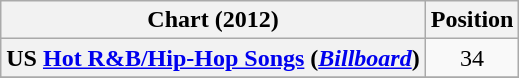<table class="wikitable sortable plainrowheaders">
<tr>
<th scope="col">Chart (2012)</th>
<th scope="col">Position</th>
</tr>
<tr>
<th scope="row">US <a href='#'>Hot R&B/Hip-Hop Songs</a> (<em><a href='#'>Billboard</a></em>)</th>
<td style="text-align:center;">34</td>
</tr>
<tr>
</tr>
</table>
